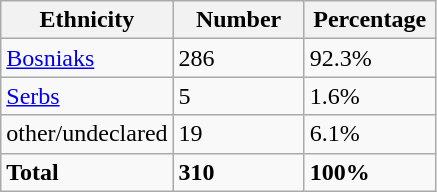<table class="wikitable">
<tr>
<th width="100px">Ethnicity</th>
<th width="80px">Number</th>
<th width="80px">Percentage</th>
</tr>
<tr>
<td><a href='#'>Bosniaks</a></td>
<td>286</td>
<td>92.3%</td>
</tr>
<tr>
<td><a href='#'>Serbs</a></td>
<td>5</td>
<td>1.6%</td>
</tr>
<tr>
<td>other/undeclared</td>
<td>19</td>
<td>6.1%</td>
</tr>
<tr>
<td><strong>Total</strong></td>
<td><strong>310</strong></td>
<td><strong>100%</strong></td>
</tr>
</table>
